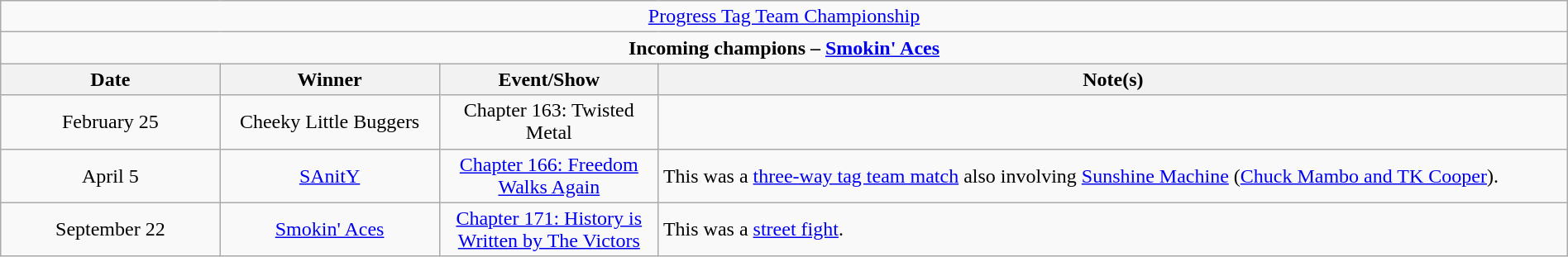<table class="wikitable" style="text-align:center; width:100%;">
<tr>
<td colspan="4" style="text-align: center;"><a href='#'>Progress Tag Team Championship</a></td>
</tr>
<tr>
<td colspan="4" style="text-align: center;"><strong>Incoming champions – <a href='#'>Smokin' Aces </a></strong></td>
</tr>
<tr>
<th width=14%>Date</th>
<th width=14%>Winner</th>
<th width=14%>Event/Show</th>
<th width=58%>Note(s)</th>
</tr>
<tr>
<td>February 25</td>
<td>Cheeky Little Buggers<br></td>
<td>Chapter 163: Twisted Metal</td>
<td></td>
</tr>
<tr>
<td>April 5</td>
<td><a href='#'>SAnitY</a><br></td>
<td><a href='#'>Chapter 166: Freedom Walks Again</a></td>
<td align=left>This was a <a href='#'>three-way tag team match</a> also involving <a href='#'>Sunshine Machine</a> (<a href='#'>Chuck Mambo and TK Cooper</a>).</td>
</tr>
<tr>
<td>September 22</td>
<td><a href='#'>Smokin' Aces</a><br></td>
<td><a href='#'>Chapter 171: History is Written by The Victors</a></td>
<td align=left>This was a <a href='#'>street fight</a>.</td>
</tr>
</table>
